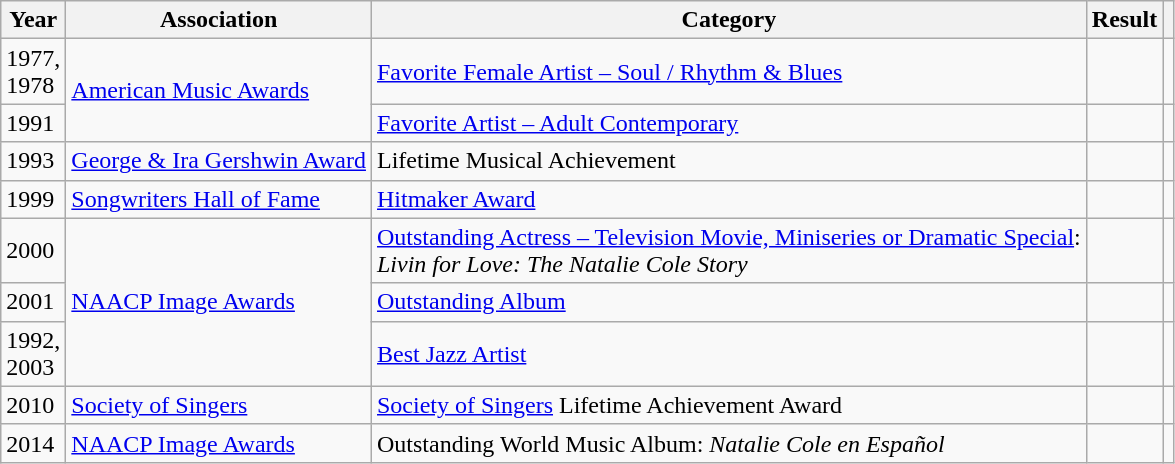<table class="wikitable plainrowheaders">
<tr>
<th>Year</th>
<th>Association</th>
<th>Category</th>
<th>Result</th>
<th class="unsortable"></th>
</tr>
<tr>
<td>1977,<br>1978</td>
<td rowspan="2"><a href='#'>American Music Awards</a></td>
<td><a href='#'>Favorite Female Artist – Soul / Rhythm & Blues</a></td>
<td></td>
<td></td>
</tr>
<tr>
<td>1991</td>
<td><a href='#'>Favorite Artist – Adult Contemporary</a></td>
<td></td>
<td></td>
</tr>
<tr>
<td>1993</td>
<td><a href='#'>George & Ira Gershwin Award</a></td>
<td>Lifetime Musical Achievement</td>
<td></td>
<td></td>
</tr>
<tr>
<td>1999</td>
<td><a href='#'>Songwriters Hall of Fame</a></td>
<td><a href='#'>Hitmaker Award</a></td>
<td></td>
<td></td>
</tr>
<tr>
<td>2000</td>
<td rowspan="3"><a href='#'>NAACP Image Awards</a></td>
<td><a href='#'>Outstanding Actress – Television Movie, Miniseries or Dramatic Special</a>: <br><em>Livin for Love: The Natalie Cole Story</em></td>
<td></td>
<td></td>
</tr>
<tr>
<td>2001</td>
<td><a href='#'>Outstanding Album</a></td>
<td></td>
<td></td>
</tr>
<tr>
<td>1992,<br>2003</td>
<td><a href='#'>Best Jazz Artist</a></td>
<td></td>
<td><br></td>
</tr>
<tr>
<td>2010</td>
<td><a href='#'>Society of Singers</a></td>
<td><a href='#'>Society of Singers</a> Lifetime Achievement Award</td>
<td></td>
<td></td>
</tr>
<tr>
<td>2014</td>
<td><a href='#'>NAACP Image Awards</a></td>
<td>Outstanding World Music Album: <em>Natalie Cole en Español</em></td>
<td></td>
<td></td>
</tr>
</table>
